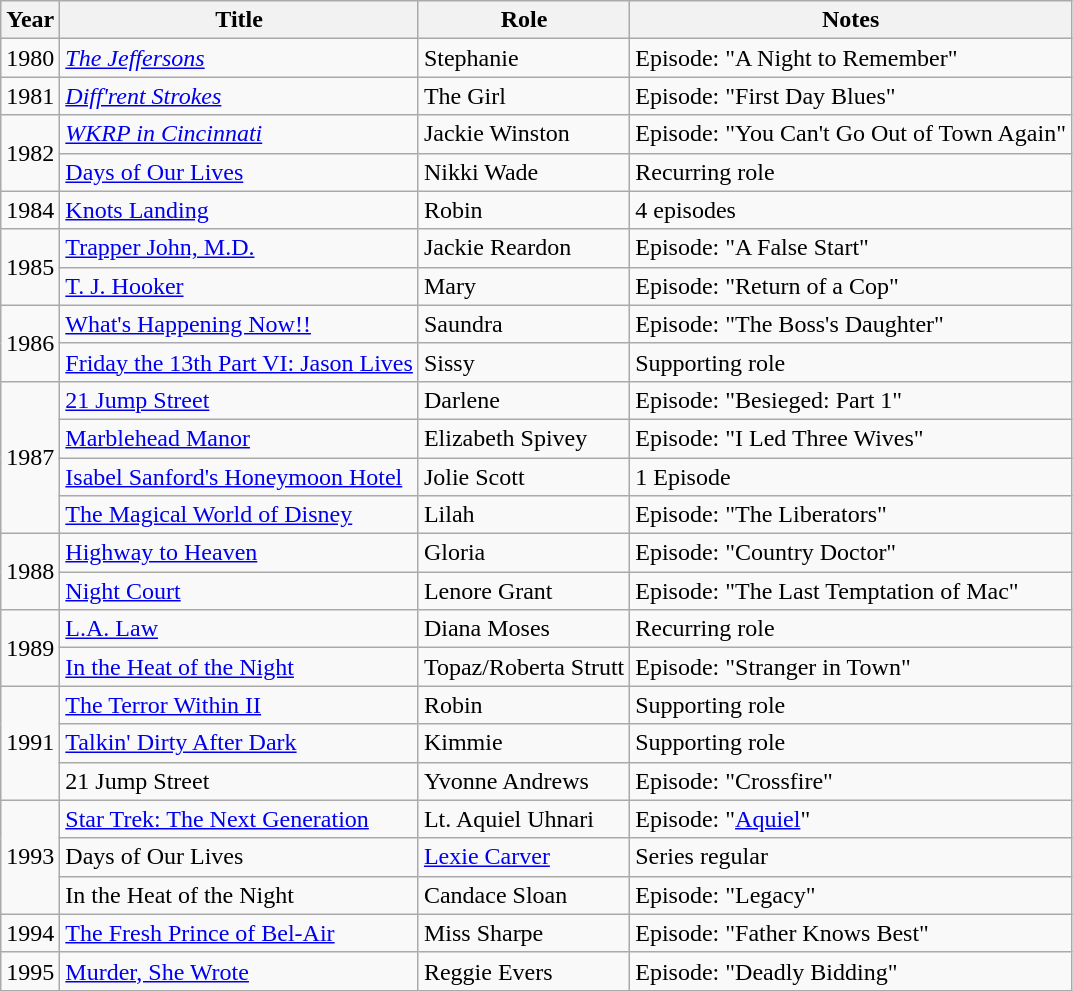<table class="wikitable sortable">
<tr>
<th>Year</th>
<th>Title</th>
<th>Role</th>
<th class="unsortable">Notes</th>
</tr>
<tr>
<td>1980</td>
<td><em><a href='#'>The Jeffersons</a></em></td>
<td>Stephanie</td>
<td>Episode: "A Night to Remember"</td>
</tr>
<tr>
<td>1981</td>
<td><em><a href='#'>Diff'rent Strokes</a></em></td>
<td>The Girl</td>
<td>Episode: "First Day Blues"</td>
</tr>
<tr>
<td rowspan="2">1982</td>
<td><em><a href='#'>WKRP in Cincinnati</a></td>
<td>Jackie Winston</td>
<td>Episode: "You Can't Go Out of Town Again"</td>
</tr>
<tr>
<td></em><a href='#'>Days of Our Lives</a><em></td>
<td>Nikki Wade</td>
<td>Recurring role</td>
</tr>
<tr>
<td>1984</td>
<td></em><a href='#'>Knots Landing</a><em></td>
<td>Robin</td>
<td>4 episodes</td>
</tr>
<tr>
<td rowspan="2">1985</td>
<td></em><a href='#'>Trapper John, M.D.</a><em></td>
<td>Jackie Reardon</td>
<td>Episode: "A False Start"</td>
</tr>
<tr>
<td></em><a href='#'>T. J. Hooker</a><em></td>
<td>Mary</td>
<td>Episode: "Return of a Cop"</td>
</tr>
<tr>
<td rowspan="2">1986</td>
<td></em><a href='#'>What's Happening Now!!</a><em></td>
<td>Saundra</td>
<td>Episode: "The Boss's Daughter"</td>
</tr>
<tr>
<td></em><a href='#'>Friday the 13th Part VI: Jason Lives</a><em></td>
<td>Sissy</td>
<td>Supporting role</td>
</tr>
<tr>
<td rowspan="4">1987</td>
<td></em><a href='#'>21 Jump Street</a><em></td>
<td>Darlene</td>
<td>Episode: "Besieged: Part 1"</td>
</tr>
<tr>
<td></em><a href='#'>Marblehead Manor</a><em></td>
<td>Elizabeth Spivey</td>
<td>Episode: "I Led Three Wives"</td>
</tr>
<tr>
<td></em><a href='#'>Isabel Sanford's Honeymoon Hotel</a><em></td>
<td>Jolie Scott</td>
<td>1 Episode</td>
</tr>
<tr>
<td></em><a href='#'>The Magical World of Disney</a><em></td>
<td>Lilah</td>
<td>Episode: "The Liberators"</td>
</tr>
<tr>
<td rowspan="2">1988</td>
<td></em><a href='#'>Highway to Heaven</a><em></td>
<td>Gloria</td>
<td>Episode: "Country Doctor"</td>
</tr>
<tr>
<td></em><a href='#'>Night Court</a><em></td>
<td>Lenore Grant</td>
<td>Episode: "The Last Temptation of Mac"</td>
</tr>
<tr>
<td rowspan="2">1989</td>
<td></em><a href='#'>L.A. Law</a><em></td>
<td>Diana Moses</td>
<td>Recurring role</td>
</tr>
<tr>
<td></em><a href='#'>In the Heat of the Night</a><em></td>
<td>Topaz/Roberta Strutt</td>
<td>Episode: "Stranger in Town"</td>
</tr>
<tr>
<td rowspan="3">1991</td>
<td></em><a href='#'>The Terror Within II</a><em></td>
<td>Robin</td>
<td>Supporting role</td>
</tr>
<tr>
<td></em><a href='#'>Talkin' Dirty After Dark</a><em></td>
<td>Kimmie</td>
<td>Supporting role</td>
</tr>
<tr>
<td></em>21 Jump Street<em></td>
<td>Yvonne Andrews </td>
<td>Episode: "Crossfire"</td>
</tr>
<tr>
<td rowspan="3">1993</td>
<td></em><a href='#'>Star Trek: The Next Generation</a><em></td>
<td>Lt. Aquiel Uhnari</td>
<td>Episode: "<a href='#'>Aquiel</a>"</td>
</tr>
<tr>
<td></em>Days of Our Lives<em></td>
<td><a href='#'>Lexie Carver</a></td>
<td>Series regular</td>
</tr>
<tr>
<td></em>In the Heat of the Night<em></td>
<td>Candace Sloan</td>
<td>Episode: "Legacy"</td>
</tr>
<tr>
<td>1994</td>
<td></em><a href='#'>The Fresh Prince of Bel-Air</a><em></td>
<td>Miss Sharpe</td>
<td>Episode: "Father Knows Best"</td>
</tr>
<tr>
<td>1995</td>
<td></em><a href='#'>Murder, She Wrote</a><em></td>
<td>Reggie Evers</td>
<td>Episode: "Deadly Bidding"</td>
</tr>
</table>
